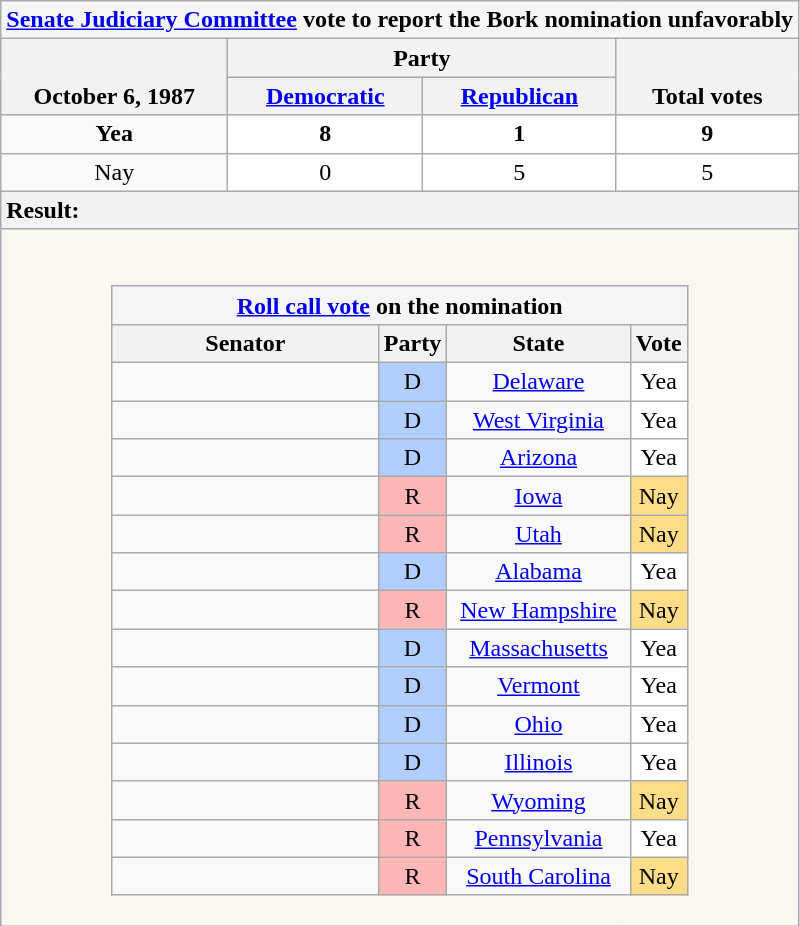<table class="wikitable" style="text-align:center">
<tr>
<th colspan=4 style="background:#f5f5f5"><a href='#'>Senate Judiciary Committee</a> vote to report the Bork nomination unfavorably</th>
</tr>
<tr style="vertical-align:bottom;">
<th rowspan=2 style="width: 9em;">October 6, 1987</th>
<th colspan=2>Party</th>
<th rowspan=2>Total votes</th>
</tr>
<tr style="vertical-align:bottom;">
<th><a href='#'>Democratic</a></th>
<th><a href='#'>Republican</a></th>
</tr>
<tr>
<td><strong>Yea</strong></td>
<td style="background:#ffffff"><strong>8</strong></td>
<td style="background:#ffffff"><strong>1</strong></td>
<td style="background:#ffffff"><strong>9</strong></td>
</tr>
<tr>
<td>Nay</td>
<td style="background:#ffffff">0</td>
<td style="background:#ffffff">5</td>
<td style="background:#ffffff">5</td>
</tr>
<tr>
<th colspan=5 style="text-align:left;">Result: </th>
</tr>
<tr>
<td colspan=5 style="background:#f9f7f0"><br><table class="wikitable sortable" style="margin:1em auto;">
<tr>
<th colspan=4 style="background:#f5f5f5"><a href='#'>Roll call vote</a> on the nomination</th>
</tr>
<tr>
<th scope="col" style="width: 170px;">Senator</th>
<th>Party</th>
<th scope="col" style="width: 115px;">State</th>
<th>Vote</th>
</tr>
<tr>
<td></td>
<td style="background-color:#b0ceff; text-align: center;">D</td>
<td><a href='#'>Delaware</a></td>
<td style="background-color:#ffffff;">Yea</td>
</tr>
<tr>
<td></td>
<td style="background-color:#b0ceff; text-align: center;">D</td>
<td><a href='#'>West Virginia</a></td>
<td style="background-color:#ffffff;">Yea</td>
</tr>
<tr>
<td></td>
<td style="background-color:#b0ceff; text-align: center;">D</td>
<td><a href='#'>Arizona</a></td>
<td style="background-color:#ffffff;">Yea</td>
</tr>
<tr>
<td></td>
<td style="background-color:#ffb6b6; text-align: center;">R</td>
<td><a href='#'>Iowa</a></td>
<td style="background-color:#ffdd88;">Nay</td>
</tr>
<tr>
<td></td>
<td style="background-color:#ffb6b6; text-align: center;">R</td>
<td><a href='#'>Utah</a></td>
<td style="background-color:#ffdd88;">Nay</td>
</tr>
<tr>
<td></td>
<td style="background-color:#b0ceff; text-align: center;">D</td>
<td><a href='#'>Alabama</a></td>
<td style="background-color:#ffffff;">Yea</td>
</tr>
<tr>
<td></td>
<td style="background-color:#ffb6b6; text-align: center;">R</td>
<td><a href='#'>New Hampshire</a></td>
<td style="background-color:#ffdd88;">Nay</td>
</tr>
<tr>
<td></td>
<td style="background-color:#b0ceff; text-align: center;">D</td>
<td><a href='#'>Massachusetts</a></td>
<td style="background-color:#ffffff;">Yea</td>
</tr>
<tr>
<td></td>
<td style="background-color:#b0ceff; text-align: center;">D</td>
<td><a href='#'>Vermont</a></td>
<td style="background-color:#ffffff;">Yea</td>
</tr>
<tr>
<td></td>
<td style="background-color:#b0ceff; text-align: center;">D</td>
<td><a href='#'>Ohio</a></td>
<td style="background-color:#ffffff;">Yea</td>
</tr>
<tr>
<td></td>
<td style="background-color:#b0ceff; text-align: center;">D</td>
<td><a href='#'>Illinois</a></td>
<td style="background-color:#ffffff;">Yea</td>
</tr>
<tr>
<td></td>
<td style="background-color:#ffb6b6; text-align: center;">R</td>
<td><a href='#'>Wyoming</a></td>
<td style="background-color:#ffdd88;">Nay</td>
</tr>
<tr>
<td></td>
<td style="background-color:#ffb6b6; text-align: center;">R</td>
<td><a href='#'>Pennsylvania</a></td>
<td style="background-color:#ffffff;">Yea</td>
</tr>
<tr>
<td></td>
<td style="background-color:#ffb6b6; text-align: center;">R</td>
<td><a href='#'>South Carolina</a></td>
<td style="background-color:#ffdd88;">Nay</td>
</tr>
</table>
</td>
</tr>
</table>
